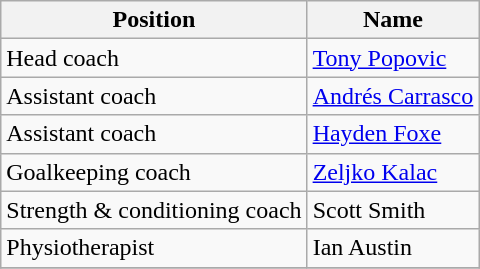<table class="wikitable">
<tr>
<th>Position</th>
<th>Name</th>
</tr>
<tr>
<td>Head coach</td>
<td> <a href='#'>Tony Popovic</a></td>
</tr>
<tr>
<td>Assistant coach</td>
<td> <a href='#'>Andrés Carrasco</a></td>
</tr>
<tr>
<td>Assistant coach</td>
<td> <a href='#'>Hayden Foxe</a></td>
</tr>
<tr>
<td>Goalkeeping coach</td>
<td> <a href='#'>Zeljko Kalac</a></td>
</tr>
<tr>
<td>Strength & conditioning coach</td>
<td> Scott Smith</td>
</tr>
<tr>
<td>Physiotherapist</td>
<td> Ian Austin</td>
</tr>
<tr>
</tr>
</table>
